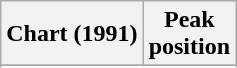<table class="wikitable sortable">
<tr>
<th align="left">Chart (1991)</th>
<th align="center">Peak<br>position</th>
</tr>
<tr>
</tr>
<tr>
</tr>
</table>
